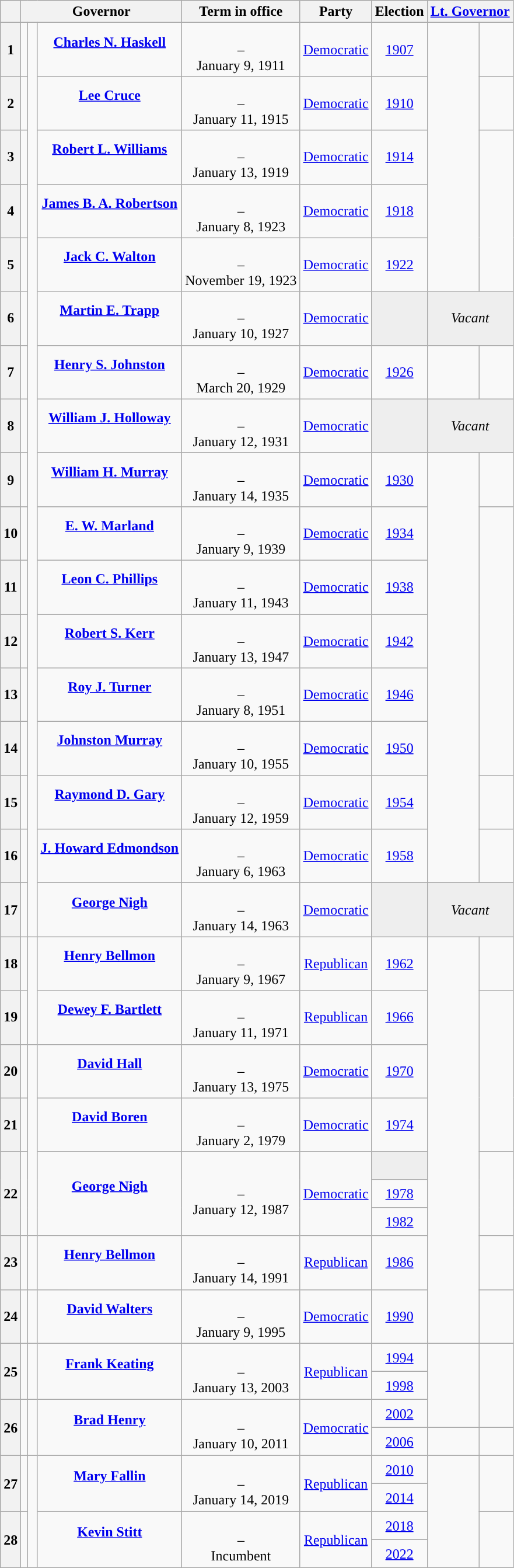<table class="wikitable sortable mw-collapsible sticky-header-multi" style="text-align:center;">
<tr>
<th scope="col" data-sort-type="number"></th>
<th scope="colgroup" colspan="3">Governor</th>
<th scope="col">Term in office</th>
<th scope="col">Party</th>
<th scope="col">Election</th>
<th scope="colgroup" colspan="2"><a href='#'>Lt. Governor</a></th>
</tr>
<tr style="height:2em;">
<th scope="row">1</th>
<td data-sort-value="Haskell, Charles"></td>
<td rowspan="17" style="background: "> </td>
<td><strong><a href='#'>Charles N. Haskell</a></strong><br><br></td>
<td><br>–<br>January 9, 1911<br></td>
<td><a href='#'>Democratic</a></td>
<td><a href='#'>1907</a></td>
<td rowspan="5" style="background: "> </td>
<td></td>
</tr>
<tr style="height:2em;">
<th scope="row">2</th>
<td data-sort-value="Cruce, Lee"></td>
<td><strong><a href='#'>Lee Cruce</a></strong><br><br></td>
<td><br>–<br>January 11, 1915<br></td>
<td><a href='#'>Democratic</a></td>
<td><a href='#'>1910</a></td>
<td></td>
</tr>
<tr style="height:2em;">
<th scope="row">3</th>
<td data-sort-value="Williams, Robert"></td>
<td><strong><a href='#'>Robert L. Williams</a></strong><br><br></td>
<td><br>–<br>January 13, 1919<br></td>
<td><a href='#'>Democratic</a></td>
<td><a href='#'>1914</a></td>
<td rowspan="3"></td>
</tr>
<tr style="height:2em;">
<th scope="row">4</th>
<td data-sort-value="Robertson, James"></td>
<td><strong><a href='#'>James B. A. Robertson</a></strong><br><br></td>
<td><br>–<br>January 8, 1923<br></td>
<td><a href='#'>Democratic</a></td>
<td><a href='#'>1918</a></td>
</tr>
<tr style="height:2em;">
<th scope="row">5</th>
<td data-sort-value="Walton, Jack"></td>
<td><strong><a href='#'>Jack C. Walton</a></strong><br><br></td>
<td><br>–<br>November 19, 1923<br></td>
<td><a href='#'>Democratic</a></td>
<td><a href='#'>1922</a></td>
</tr>
<tr style="height:2em;">
<th scope="row">6</th>
<td data-sort-value="Trapp, Martin"></td>
<td><strong><a href='#'>Martin E. Trapp</a></strong><br><br></td>
<td><br>–<br>January 10, 1927<br></td>
<td><a href='#'>Democratic</a></td>
<td style="background:#EEEEEE;"></td>
<td colspan="2" style="background:#EEEEEE;"><em>Vacant</em></td>
</tr>
<tr style="height:2em;">
<th scope="row">7</th>
<td data-sort-value="Johnston, Henry"></td>
<td><strong><a href='#'>Henry S. Johnston</a></strong><br><br></td>
<td><br>–<br>March 20, 1929<br></td>
<td><a href='#'>Democratic</a></td>
<td><a href='#'>1926</a></td>
<td style="color:inherit;background: "></td>
<td></td>
</tr>
<tr style="height:2em;">
<th scope="row">8</th>
<td data-sort-value="Holloway, William"></td>
<td><strong><a href='#'>William J. Holloway</a></strong><br><br></td>
<td><br>–<br>January 12, 1931<br></td>
<td><a href='#'>Democratic</a></td>
<td style="background:#EEEEEE;"></td>
<td colspan="2" style="background:#EEEEEE;"><em>Vacant</em></td>
</tr>
<tr style="height:2em;">
<th scope="row">9</th>
<td data-sort-value="Murray, William"></td>
<td><strong><a href='#'>William H. Murray</a></strong><br><br></td>
<td><br>–<br>January 14, 1935<br></td>
<td><a href='#'>Democratic</a></td>
<td><a href='#'>1930</a></td>
<td rowspan="8" style="color:inherit;background: "></td>
<td></td>
</tr>
<tr style="height:2em;">
<th scope="row">10</th>
<td data-sort-value="Marland, E. W."></td>
<td><strong><a href='#'>E. W. Marland</a></strong><br><br></td>
<td><br>–<br>January 9, 1939<br></td>
<td><a href='#'>Democratic</a></td>
<td><a href='#'>1934</a></td>
<td rowspan="5"></td>
</tr>
<tr style="height:2em;">
<th scope="row">11</th>
<td data-sort-value="Phillips, Leon"></td>
<td><strong><a href='#'>Leon C. Phillips</a></strong><br><br></td>
<td><br>–<br>January 11, 1943<br></td>
<td><a href='#'>Democratic</a></td>
<td><a href='#'>1938</a></td>
</tr>
<tr style="height:2em;">
<th scope="row">12</th>
<td data-sort-value="Kerr, Robert"></td>
<td><strong><a href='#'>Robert S. Kerr</a></strong><br><br></td>
<td><br>–<br>January 13, 1947<br></td>
<td><a href='#'>Democratic</a></td>
<td><a href='#'>1942</a></td>
</tr>
<tr style="height:2em;">
<th scope="row">13</th>
<td data-sort-value="Turner, Roy"></td>
<td><strong><a href='#'>Roy J. Turner</a></strong><br><br></td>
<td><br>–<br>January 8, 1951<br></td>
<td><a href='#'>Democratic</a></td>
<td><a href='#'>1946</a></td>
</tr>
<tr style="height:2em;">
<th scope="row">14</th>
<td data-sort-value="Murray, Johnston"></td>
<td><strong><a href='#'>Johnston Murray</a></strong><br><br></td>
<td><br>–<br>January 10, 1955<br></td>
<td><a href='#'>Democratic</a></td>
<td><a href='#'>1950</a></td>
</tr>
<tr style="height:2em;">
<th scope="row">15</th>
<td data-sort-value="Gary, Raymond"></td>
<td><strong><a href='#'>Raymond D. Gary</a></strong><br><br></td>
<td><br>–<br>January 12, 1959<br></td>
<td><a href='#'>Democratic</a></td>
<td><a href='#'>1954</a></td>
<td></td>
</tr>
<tr style="height:2em;">
<th scope="row">16</th>
<td data-sort-value="Edmondson, J."></td>
<td><strong><a href='#'>J. Howard Edmondson</a></strong><br><br></td>
<td><br>–<br>January 6, 1963<br></td>
<td><a href='#'>Democratic</a></td>
<td><a href='#'>1958</a></td>
<td></td>
</tr>
<tr style="height:2em;">
<th scope="row">17</th>
<td data-sort-value="Nigh, George"></td>
<td><strong><a href='#'>George Nigh</a></strong><br><br></td>
<td><br>–<br>January 14, 1963<br></td>
<td><a href='#'>Democratic</a></td>
<td style="background:#EEEEEE;"></td>
<td colspan="2" style="background:#EEEEEE;"><em>Vacant</em></td>
</tr>
<tr style="height:2em;">
<th scope="row">18</th>
<td data-sort-value="Bellmon, Henry"></td>
<td rowspan="2" style="color:inherit;background: "></td>
<td><strong><a href='#'>Henry Bellmon</a></strong><br><br></td>
<td><br>–<br>January 9, 1967<br></td>
<td><a href='#'>Republican</a></td>
<td><a href='#'>1962</a></td>
<td rowspan="9" style="color:inherit;background: "></td>
<td></td>
</tr>
<tr style="height:2em;">
<th scope="row">19</th>
<td data-sort-value="Bartlett, Dewey"></td>
<td><strong><a href='#'>Dewey F. Bartlett</a></strong><br><br></td>
<td><br>–<br>January 11, 1971<br></td>
<td><a href='#'>Republican</a></td>
<td><a href='#'>1966</a></td>
<td rowspan="3"></td>
</tr>
<tr style="height:2em;">
<th scope="row">20</th>
<td data-sort-value="Hall, David"></td>
<td rowspan="5" style="color:inherit;background: "></td>
<td><strong><a href='#'>David Hall</a></strong><br><br></td>
<td><br>–<br>January 13, 1975<br></td>
<td><a href='#'>Democratic</a></td>
<td><a href='#'>1970</a></td>
</tr>
<tr style="height:2em;">
<th scope="row">21</th>
<td data-sort-value="Boren, David"></td>
<td><strong><a href='#'>David Boren</a></strong><br><br></td>
<td><br>–<br>January 2, 1979<br></td>
<td><a href='#'>Democratic</a></td>
<td><a href='#'>1974</a></td>
</tr>
<tr style="height:2em;">
<th rowspan="3" scope="rowgroup">22</th>
<td rowspan="3" data-sort-value="Nigh, George"></td>
<td rowspan="3"><strong><a href='#'>George Nigh</a></strong><br><br></td>
<td rowspan="3"><br>–<br>January 12, 1987<br></td>
<td rowspan="3"><a href='#'>Democratic</a></td>
<td style="background:#EEEEEE;"></td>
<td rowspan="3"></td>
</tr>
<tr style="height:2em;">
<td><a href='#'>1978</a></td>
</tr>
<tr style="height:2em;">
<td><a href='#'>1982</a></td>
</tr>
<tr style="height:2em;">
<th scope="row">23</th>
<td data-sort-value="Bellmon, Henry"></td>
<td style="color:inherit;background: "></td>
<td><strong><a href='#'>Henry Bellmon</a></strong><br><br></td>
<td><br>–<br>January 14, 1991<br></td>
<td><a href='#'>Republican</a></td>
<td><a href='#'>1986</a></td>
<td></td>
</tr>
<tr style="height:2em;">
<th scope="row">24</th>
<td data-sort-value="Walters, David"></td>
<td style="color:inherit;background: "></td>
<td><strong><a href='#'>David Walters</a></strong><br><br></td>
<td><br>–<br>January 9, 1995<br></td>
<td><a href='#'>Democratic</a></td>
<td><a href='#'>1990</a></td>
<td></td>
</tr>
<tr style="height:2em;">
<th rowspan="2" scope="rowgroup">25</th>
<td rowspan="2" data-sort-value="Keating, Frank"></td>
<td rowspan="2" style="color:inherit;background: "></td>
<td rowspan="2"><strong><a href='#'>Frank Keating</a></strong><br><br></td>
<td rowspan="2"><br>–<br>January 13, 2003<br></td>
<td rowspan="2"><a href='#'>Republican</a></td>
<td><a href='#'>1994</a></td>
<td rowspan="3" style="color:inherit;background: "></td>
<td rowspan="3"></td>
</tr>
<tr style="height:2em;">
<td><a href='#'>1998</a></td>
</tr>
<tr style="height:2em;">
<th rowspan="2" scope="rowgroup">26</th>
<td rowspan="2" data-sort-value="Henry, Brad"></td>
<td rowspan="2" style="color:inherit;background: "></td>
<td rowspan="2"><strong><a href='#'>Brad Henry</a></strong><br><br></td>
<td rowspan="2"><br>–<br>January 10, 2011<br></td>
<td rowspan="2"><a href='#'>Democratic</a></td>
<td><a href='#'>2002</a></td>
</tr>
<tr style="height:2em;">
<td><a href='#'>2006</a></td>
<td style="color:inherit;background: "></td>
<td></td>
</tr>
<tr style="height:2em;">
<th rowspan="2" scope="rowgroup"scope="rowgroup">27</th>
<td rowspan="2" data-sort-value="Fallin, Mary"></td>
<td rowspan="4" style="color:inherit;background: "></td>
<td rowspan="2"><strong><a href='#'>Mary Fallin</a></strong><br><br></td>
<td rowspan="2"><br>–<br>January 14, 2019<br></td>
<td rowspan="2"><a href='#'>Republican</a></td>
<td><a href='#'>2010</a></td>
<td rowspan="4" style="color:inherit;background: "></td>
<td rowspan="2"></td>
</tr>
<tr style="height:2em;">
<td><a href='#'>2014</a></td>
</tr>
<tr style="height:2em;">
<th rowspan="2" scope="rowgroup">28</th>
<td rowspan="2" data-sort-value="Stitt, Kevin"></td>
<td rowspan="2"><strong><a href='#'>Kevin Stitt</a></strong><br><br></td>
<td rowspan="2"><br>–<br>Incumbent</td>
<td rowspan="2"><a href='#'>Republican</a></td>
<td><a href='#'>2018</a></td>
<td rowspan="2"></td>
</tr>
<tr style="height:2em;">
<td><a href='#'>2022</a></td>
</tr>
</table>
